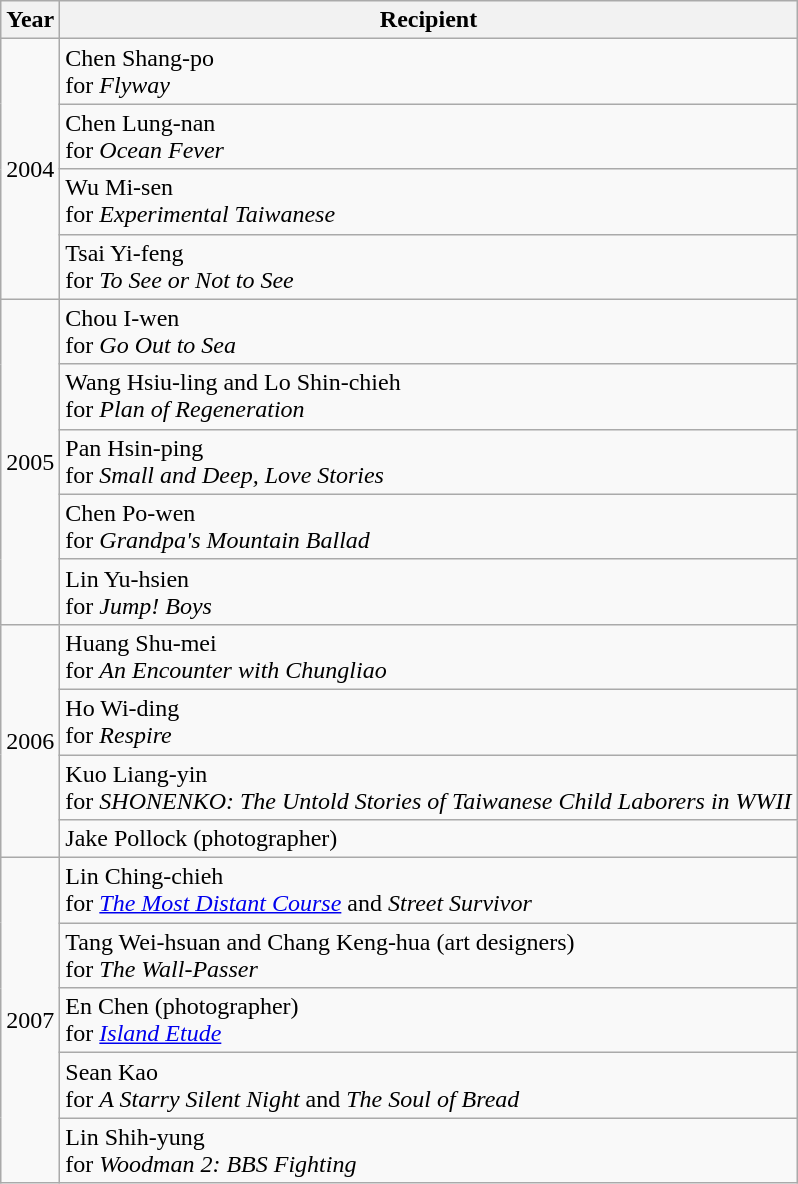<table class="wikitable sortable">
<tr>
<th>Year</th>
<th>Recipient</th>
</tr>
<tr>
<td rowspan=4>2004</td>
<td>Chen Shang-po<br> for <em>Flyway</em></td>
</tr>
<tr>
<td>Chen Lung-nan<br> for <em>Ocean Fever</em></td>
</tr>
<tr>
<td>Wu Mi-sen<br> for <em>Experimental Taiwanese</em></td>
</tr>
<tr>
<td>Tsai Yi-feng<br> for <em>To See or Not to See</em></td>
</tr>
<tr>
<td rowspan=5>2005</td>
<td>Chou I-wen<br> for <em>Go Out to Sea</em></td>
</tr>
<tr>
<td>Wang Hsiu-ling and Lo Shin-chieh<br> for <em>Plan of Regeneration</em></td>
</tr>
<tr>
<td>Pan Hsin-ping<br> for <em>Small and Deep, Love Stories</em></td>
</tr>
<tr>
<td>Chen Po-wen<br> for <em>Grandpa's Mountain Ballad</em></td>
</tr>
<tr>
<td>Lin Yu-hsien<br> for <em>Jump! Boys</em></td>
</tr>
<tr>
<td rowspan=4>2006</td>
<td>Huang Shu-mei<br> for <em>An Encounter with Chungliao</em></td>
</tr>
<tr>
<td>Ho Wi-ding<br> for <em>Respire</em></td>
</tr>
<tr>
<td>Kuo Liang-yin<br> for <em>SHONENKO: The Untold Stories of Taiwanese Child Laborers in WWII</em></td>
</tr>
<tr>
<td>Jake Pollock (photographer)</td>
</tr>
<tr>
<td rowspan=5>2007</td>
<td>Lin Ching-chieh<br> for <em><a href='#'>The Most Distant Course</a></em> and <em>Street Survivor </em></td>
</tr>
<tr>
<td>Tang Wei-hsuan and Chang Keng-hua (art designers)<br> for <em>The Wall-Passer</em></td>
</tr>
<tr>
<td>En Chen (photographer)<br> for <em><a href='#'>Island Etude</a></em></td>
</tr>
<tr>
<td>Sean Kao<br> for <em>A Starry Silent Night</em> and <em>The Soul of Bread</em></td>
</tr>
<tr>
<td>Lin Shih-yung<br> for <em>Woodman 2: BBS Fighting</em></td>
</tr>
</table>
